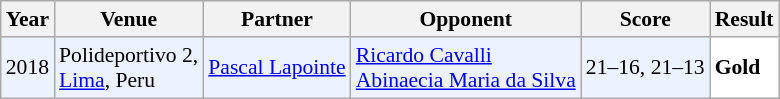<table class="sortable wikitable" style="font-size: 90%;">
<tr>
<th>Year</th>
<th>Venue</th>
<th>Partner</th>
<th>Opponent</th>
<th>Score</th>
<th>Result</th>
</tr>
<tr style="background:#ECF2FF">
<td align="center">2018</td>
<td align="left">Polideportivo 2,<br><a href='#'>Lima</a>, Peru</td>
<td align="left"> <a href='#'>Pascal Lapointe</a></td>
<td align="left"> <a href='#'>Ricardo Cavalli</a><br> <a href='#'>Abinaecia Maria da Silva</a></td>
<td align="left">21–16, 21–13</td>
<td style="text-align:left; background:white"> <strong>Gold</strong></td>
</tr>
</table>
